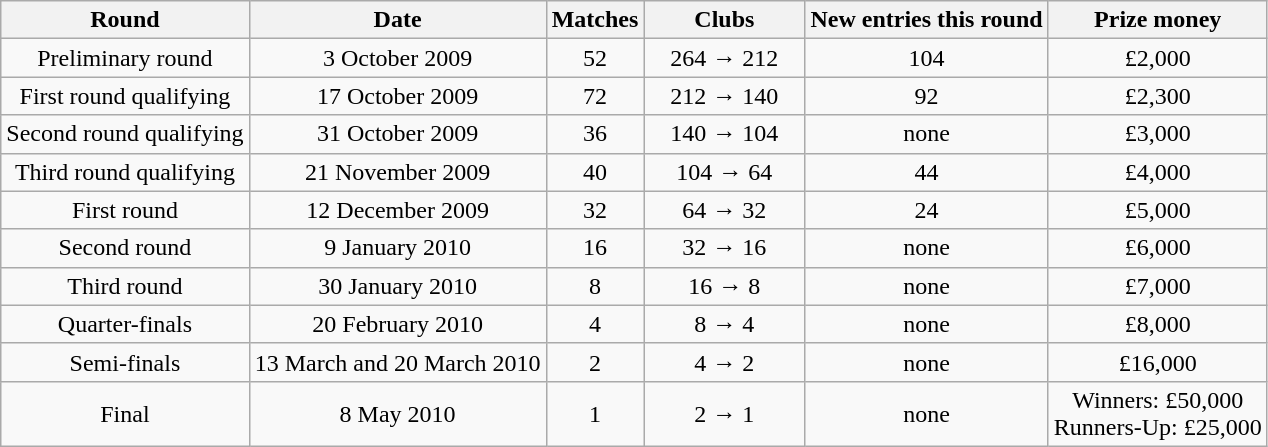<table class="wikitable">
<tr>
<th>Round</th>
<th>Date</th>
<th>Matches</th>
<th style="width:100px;">Clubs</th>
<th>New entries this round</th>
<th>Prize money</th>
</tr>
<tr align=center>
<td>Preliminary round</td>
<td>3 October 2009</td>
<td>52</td>
<td>264 → 212</td>
<td>104</td>
<td>£2,000</td>
</tr>
<tr align=center>
<td>First round qualifying</td>
<td>17 October 2009</td>
<td>72</td>
<td>212 → 140</td>
<td>92</td>
<td>£2,300</td>
</tr>
<tr align=center>
<td>Second round qualifying</td>
<td>31 October 2009</td>
<td>36</td>
<td>140 → 104</td>
<td>none</td>
<td>£3,000</td>
</tr>
<tr align=center>
<td>Third round qualifying</td>
<td>21 November 2009</td>
<td>40</td>
<td>104 → 64</td>
<td>44</td>
<td>£4,000</td>
</tr>
<tr align=center>
<td>First round</td>
<td>12 December 2009</td>
<td>32</td>
<td>64 → 32</td>
<td>24</td>
<td>£5,000</td>
</tr>
<tr align=center>
<td>Second round</td>
<td>9 January 2010</td>
<td>16</td>
<td>32 → 16</td>
<td>none</td>
<td>£6,000</td>
</tr>
<tr align=center>
<td>Third round</td>
<td>30 January 2010</td>
<td>8</td>
<td>16 → 8</td>
<td>none</td>
<td>£7,000</td>
</tr>
<tr align=center>
<td>Quarter-finals</td>
<td>20 February 2010</td>
<td>4</td>
<td>8 → 4</td>
<td>none</td>
<td>£8,000</td>
</tr>
<tr align=center>
<td>Semi-finals</td>
<td>13 March and 20 March 2010</td>
<td>2</td>
<td>4 → 2</td>
<td>none</td>
<td>£16,000</td>
</tr>
<tr align=center>
<td>Final</td>
<td>8 May 2010</td>
<td>1</td>
<td>2 → 1</td>
<td>none</td>
<td>Winners: £50,000 <br> Runners-Up: £25,000</td>
</tr>
</table>
